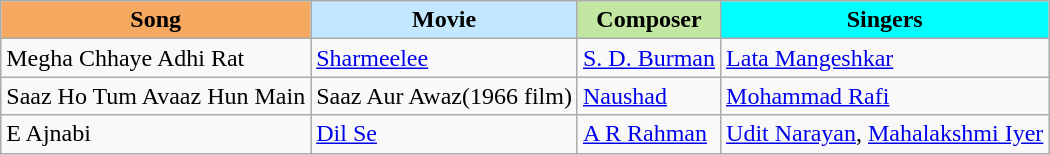<table class="wikitable sortable">
<tr>
<th style="background:#f4a860">Song</th>
<th style="background:#c2e7ff">Movie</th>
<th style="background:#c2e7a3">Composer</th>
<th style="background:#00ffff">Singers</th>
</tr>
<tr>
<td>Megha Chhaye Adhi Rat</td>
<td><a href='#'>Sharmeelee</a></td>
<td><a href='#'>S. D. Burman</a></td>
<td><a href='#'>Lata Mangeshkar</a></td>
</tr>
<tr>
<td>Saaz Ho Tum Avaaz Hun Main</td>
<td>Saaz Aur Awaz(1966 film)</td>
<td><a href='#'>Naushad</a></td>
<td><a href='#'>Mohammad Rafi</a></td>
</tr>
<tr>
<td>E Ajnabi</td>
<td><a href='#'>Dil Se</a></td>
<td><a href='#'>A R Rahman</a></td>
<td><a href='#'>Udit Narayan</a>, <a href='#'>Mahalakshmi Iyer</a></td>
</tr>
</table>
